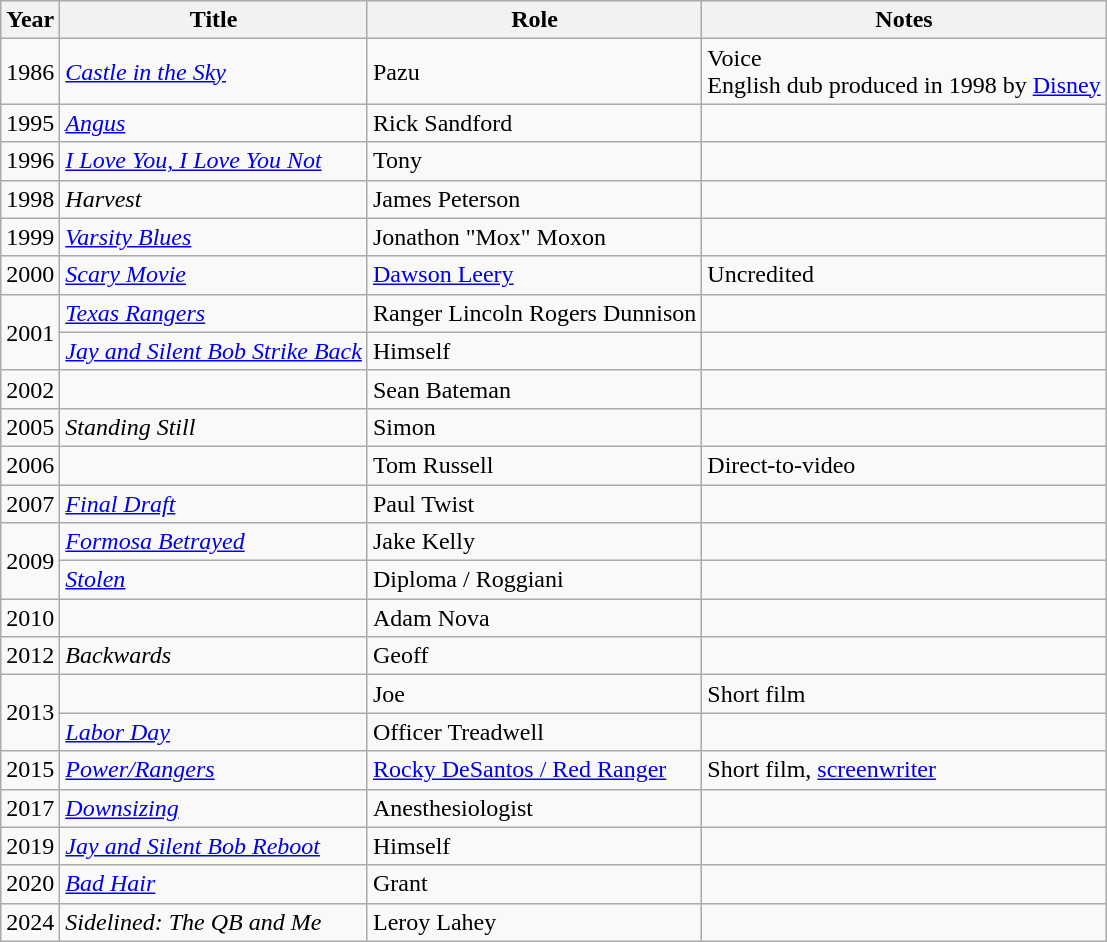<table class="wikitable sortable">
<tr>
<th>Year</th>
<th>Title</th>
<th>Role</th>
<th class="unsortable">Notes</th>
</tr>
<tr>
<td>1986</td>
<td><em><a href='#'>Castle in the Sky</a></em></td>
<td>Pazu</td>
<td>Voice<br>English dub produced in 1998 by <a href='#'>Disney</a></td>
</tr>
<tr>
<td>1995</td>
<td><em><a href='#'>Angus</a></em></td>
<td>Rick Sandford</td>
<td></td>
</tr>
<tr>
<td>1996</td>
<td><em><a href='#'>I Love You, I Love You Not</a></em></td>
<td>Tony</td>
<td></td>
</tr>
<tr>
<td>1998</td>
<td><em>Harvest</em></td>
<td>James Peterson</td>
<td></td>
</tr>
<tr>
<td>1999</td>
<td><em><a href='#'>Varsity Blues</a></em></td>
<td>Jonathon "Mox" Moxon</td>
<td></td>
</tr>
<tr>
<td>2000</td>
<td><em><a href='#'>Scary Movie</a></em></td>
<td><a href='#'>Dawson Leery</a></td>
<td>Uncredited</td>
</tr>
<tr>
<td rowspan="2">2001</td>
<td><em><a href='#'>Texas Rangers</a></em></td>
<td>Ranger Lincoln Rogers Dunnison</td>
<td></td>
</tr>
<tr>
<td><em><a href='#'>Jay and Silent Bob Strike Back</a></em></td>
<td>Himself</td>
<td></td>
</tr>
<tr>
<td>2002</td>
<td><em></em></td>
<td>Sean Bateman</td>
<td></td>
</tr>
<tr>
<td>2005</td>
<td><em>Standing Still</em></td>
<td>Simon</td>
<td></td>
</tr>
<tr>
<td>2006</td>
<td><em></em></td>
<td>Tom Russell</td>
<td>Direct-to-video</td>
</tr>
<tr>
<td>2007</td>
<td><em><a href='#'>Final Draft</a></em></td>
<td>Paul Twist</td>
<td></td>
</tr>
<tr>
<td rowspan="2">2009</td>
<td><em><a href='#'>Formosa Betrayed</a></em></td>
<td>Jake Kelly</td>
<td></td>
</tr>
<tr>
<td><em><a href='#'>Stolen</a></em></td>
<td>Diploma / Roggiani</td>
<td></td>
</tr>
<tr>
<td>2010</td>
<td><em></em></td>
<td>Adam Nova</td>
<td></td>
</tr>
<tr>
<td>2012</td>
<td><em>Backwards</em></td>
<td>Geoff</td>
<td></td>
</tr>
<tr>
<td rowspan="2">2013</td>
<td><em></em></td>
<td>Joe</td>
<td>Short film</td>
</tr>
<tr>
<td><em><a href='#'>Labor Day</a></em></td>
<td>Officer Treadwell</td>
<td></td>
</tr>
<tr>
<td>2015</td>
<td><em><a href='#'>Power/Rangers</a></em></td>
<td><a href='#'>Rocky DeSantos / Red Ranger</a></td>
<td>Short film, <a href='#'>screenwriter</a></td>
</tr>
<tr>
<td>2017</td>
<td><em><a href='#'>Downsizing</a></em></td>
<td>Anesthesiologist</td>
<td></td>
</tr>
<tr>
<td>2019</td>
<td><em><a href='#'>Jay and Silent Bob Reboot</a></em></td>
<td>Himself</td>
<td></td>
</tr>
<tr>
<td>2020</td>
<td><em><a href='#'>Bad Hair</a></em></td>
<td>Grant</td>
<td></td>
</tr>
<tr>
<td>2024</td>
<td><em>Sidelined: The QB and Me</em></td>
<td>Leroy Lahey</td>
<td></td>
</tr>
</table>
